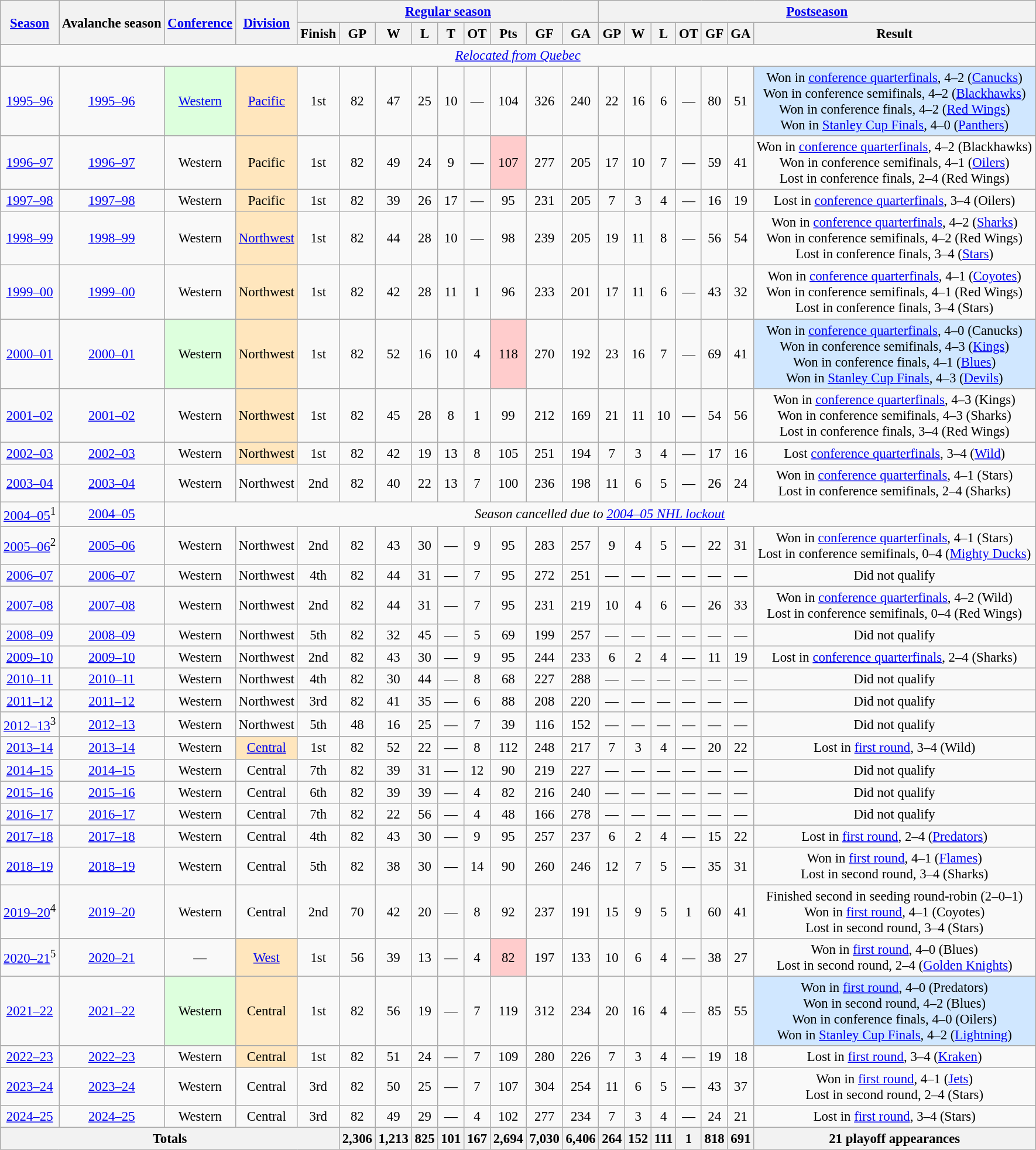<table class="wikitable" style="text-align:center; font-size: 95%">
<tr>
<th rowspan="2"><a href='#'>Season</a></th>
<th rowspan="2">Avalanche season</th>
<th rowspan="2"><a href='#'>Conference</a></th>
<th rowspan="2"><a href='#'>Division</a></th>
<th colspan="9"><a href='#'>Regular season</a></th>
<th colspan="7"><a href='#'>Postseason</a></th>
</tr>
<tr>
<th>Finish</th>
<th>GP</th>
<th>W</th>
<th>L</th>
<th>T</th>
<th>OT</th>
<th>Pts</th>
<th>GF</th>
<th>GA</th>
<th>GP</th>
<th>W</th>
<th>L</th>
<th>OT</th>
<th>GF</th>
<th>GA</th>
<th>Result</th>
</tr>
<tr>
</tr>
<tr>
<td colspan="20" align="center"><em><a href='#'>Relocated from Quebec</a></em></td>
</tr>
<tr>
<td><a href='#'>1995–96</a></td>
<td><a href='#'>1995–96</a></td>
<td bgcolor="#DDFFDD"><a href='#'>Western</a></td>
<td style="background:#FFE6BD;"><a href='#'>Pacific</a></td>
<td>1st</td>
<td>82</td>
<td>47</td>
<td>25</td>
<td>10</td>
<td>—</td>
<td>104</td>
<td>326</td>
<td>240</td>
<td>22</td>
<td>16</td>
<td>6</td>
<td>—</td>
<td>80</td>
<td>51</td>
<td style="background: #D0E7FF;">Won in <a href='#'>conference quarterfinals</a>, 4–2 (<a href='#'>Canucks</a>)<br>Won in conference semifinals, 4–2 (<a href='#'>Blackhawks</a>)<br>Won in conference finals, 4–2 (<a href='#'>Red Wings</a>)<br>Won in <a href='#'>Stanley Cup Finals</a>, 4–0 (<a href='#'>Panthers</a>)</td>
</tr>
<tr>
<td><a href='#'>1996–97</a></td>
<td><a href='#'>1996–97</a></td>
<td>Western</td>
<td style="background: #FFE6BD;">Pacific</td>
<td>1st</td>
<td>82</td>
<td>49</td>
<td>24</td>
<td>9</td>
<td>—</td>
<td style="background:#FFCCCC">107</td>
<td>277</td>
<td>205</td>
<td>17</td>
<td>10</td>
<td>7</td>
<td>—</td>
<td>59</td>
<td>41</td>
<td>Won in <a href='#'>conference quarterfinals</a>, 4–2 (Blackhawks)<br>Won in conference semifinals, 4–1 (<a href='#'>Oilers</a>)<br>Lost in conference finals, 2–4 (Red Wings)</td>
</tr>
<tr>
<td><a href='#'>1997–98</a></td>
<td><a href='#'>1997–98</a></td>
<td>Western</td>
<td style="background: #FFE6BD;">Pacific</td>
<td>1st</td>
<td>82</td>
<td>39</td>
<td>26</td>
<td>17</td>
<td>—</td>
<td>95</td>
<td>231</td>
<td>205</td>
<td>7</td>
<td>3</td>
<td>4</td>
<td>—</td>
<td>16</td>
<td>19</td>
<td>Lost in <a href='#'>conference quarterfinals</a>, 3–4 (Oilers)</td>
</tr>
<tr>
<td><a href='#'>1998–99</a></td>
<td><a href='#'>1998–99</a></td>
<td>Western</td>
<td style="background: #FFE6BD;"><a href='#'>Northwest</a></td>
<td>1st</td>
<td>82</td>
<td>44</td>
<td>28</td>
<td>10</td>
<td>—</td>
<td>98</td>
<td>239</td>
<td>205</td>
<td>19</td>
<td>11</td>
<td>8</td>
<td>—</td>
<td>56</td>
<td>54</td>
<td>Won in <a href='#'>conference quarterfinals</a>, 4–2 (<a href='#'>Sharks</a>)<br>Won in conference semifinals, 4–2 (Red Wings)<br>Lost in conference finals, 3–4 (<a href='#'>Stars</a>)</td>
</tr>
<tr>
<td><a href='#'>1999–00</a></td>
<td><a href='#'>1999–00</a></td>
<td>Western</td>
<td style="background: #FFE6BD;">Northwest</td>
<td>1st</td>
<td>82</td>
<td>42</td>
<td>28</td>
<td>11</td>
<td>1</td>
<td>96</td>
<td>233</td>
<td>201</td>
<td>17</td>
<td>11</td>
<td>6</td>
<td>—</td>
<td>43</td>
<td>32</td>
<td>Won in <a href='#'>conference quarterfinals</a>, 4–1 (<a href='#'>Coyotes</a>)<br>Won in conference semifinals, 4–1 (Red Wings)<br>Lost in conference finals, 3–4 (Stars)</td>
</tr>
<tr>
<td><a href='#'>2000–01</a></td>
<td><a href='#'>2000–01</a></td>
<td bgcolor="#DDFFDD">Western</td>
<td style="background: #FFE6BD;">Northwest</td>
<td>1st</td>
<td>82</td>
<td>52</td>
<td>16</td>
<td>10</td>
<td>4</td>
<td style="background:#FFCCCC">118</td>
<td>270</td>
<td>192</td>
<td>23</td>
<td>16</td>
<td>7</td>
<td>—</td>
<td>69</td>
<td>41</td>
<td style="background: #D0E7FF;">Won in <a href='#'>conference quarterfinals</a>, 4–0 (Canucks)<br>Won in conference semifinals, 4–3 (<a href='#'>Kings</a>)<br>Won in conference finals, 4–1 (<a href='#'>Blues</a>)<br>Won in <a href='#'>Stanley Cup Finals</a>, 4–3 (<a href='#'>Devils</a>)</td>
</tr>
<tr>
<td><a href='#'>2001–02</a></td>
<td><a href='#'>2001–02</a></td>
<td>Western</td>
<td style="background: #FFE6BD;">Northwest</td>
<td>1st</td>
<td>82</td>
<td>45</td>
<td>28</td>
<td>8</td>
<td>1</td>
<td>99</td>
<td>212</td>
<td>169</td>
<td>21</td>
<td>11</td>
<td>10</td>
<td>—</td>
<td>54</td>
<td>56</td>
<td>Won in <a href='#'>conference quarterfinals</a>, 4–3 (Kings)<br>Won in conference semifinals, 4–3 (Sharks)<br>Lost in conference finals, 3–4 (Red Wings)</td>
</tr>
<tr>
<td><a href='#'>2002–03</a></td>
<td><a href='#'>2002–03</a></td>
<td>Western</td>
<td style="background: #FFE6BD;">Northwest</td>
<td>1st</td>
<td>82</td>
<td>42</td>
<td>19</td>
<td>13</td>
<td>8</td>
<td>105</td>
<td>251</td>
<td>194</td>
<td>7</td>
<td>3</td>
<td>4</td>
<td>—</td>
<td>17</td>
<td>16</td>
<td>Lost <a href='#'>conference quarterfinals</a>, 3–4 (<a href='#'>Wild</a>)</td>
</tr>
<tr>
<td><a href='#'>2003–04</a></td>
<td><a href='#'>2003–04</a></td>
<td>Western</td>
<td>Northwest</td>
<td>2nd</td>
<td>82</td>
<td>40</td>
<td>22</td>
<td>13</td>
<td>7</td>
<td>100</td>
<td>236</td>
<td>198</td>
<td>11</td>
<td>6</td>
<td>5</td>
<td>—</td>
<td>26</td>
<td>24</td>
<td>Won in <a href='#'>conference quarterfinals</a>, 4–1 (Stars)<br>Lost in conference semifinals, 2–4 (Sharks)</td>
</tr>
<tr>
<td><a href='#'>2004–05</a><sup>1</sup></td>
<td><a href='#'>2004–05</a></td>
<td colspan="18"><em>Season cancelled due to <a href='#'>2004–05 NHL lockout</a></em></td>
</tr>
<tr>
<td><a href='#'>2005–06</a><sup>2</sup></td>
<td><a href='#'>2005–06</a></td>
<td>Western</td>
<td>Northwest</td>
<td>2nd</td>
<td>82</td>
<td>43</td>
<td>30</td>
<td>—</td>
<td>9</td>
<td>95</td>
<td>283</td>
<td>257</td>
<td>9</td>
<td>4</td>
<td>5</td>
<td>—</td>
<td>22</td>
<td>31</td>
<td>Won in <a href='#'>conference quarterfinals</a>, 4–1 (Stars)<br>Lost in conference semifinals, 0–4 (<a href='#'>Mighty Ducks</a>)</td>
</tr>
<tr>
<td><a href='#'>2006–07</a></td>
<td><a href='#'>2006–07</a></td>
<td>Western</td>
<td>Northwest</td>
<td>4th</td>
<td>82</td>
<td>44</td>
<td>31</td>
<td>—</td>
<td>7</td>
<td>95</td>
<td>272</td>
<td>251</td>
<td>—</td>
<td>—</td>
<td>—</td>
<td>—</td>
<td>—</td>
<td>—</td>
<td>Did not qualify</td>
</tr>
<tr>
<td><a href='#'>2007–08</a></td>
<td><a href='#'>2007–08</a></td>
<td>Western</td>
<td>Northwest</td>
<td>2nd</td>
<td>82</td>
<td>44</td>
<td>31</td>
<td>—</td>
<td>7</td>
<td>95</td>
<td>231</td>
<td>219</td>
<td>10</td>
<td>4</td>
<td>6</td>
<td>—</td>
<td>26</td>
<td>33</td>
<td>Won in <a href='#'>conference quarterfinals</a>, 4–2 (Wild)<br>Lost in conference semifinals, 0–4 (Red Wings)</td>
</tr>
<tr>
<td><a href='#'>2008–09</a></td>
<td><a href='#'>2008–09</a></td>
<td>Western</td>
<td>Northwest</td>
<td>5th</td>
<td>82</td>
<td>32</td>
<td>45</td>
<td>—</td>
<td>5</td>
<td>69</td>
<td>199</td>
<td>257</td>
<td>—</td>
<td>—</td>
<td>—</td>
<td>—</td>
<td>—</td>
<td>—</td>
<td>Did not qualify</td>
</tr>
<tr>
<td><a href='#'>2009–10</a></td>
<td><a href='#'>2009–10</a></td>
<td>Western</td>
<td>Northwest</td>
<td>2nd</td>
<td>82</td>
<td>43</td>
<td>30</td>
<td>—</td>
<td>9</td>
<td>95</td>
<td>244</td>
<td>233</td>
<td>6</td>
<td>2</td>
<td>4</td>
<td>—</td>
<td>11</td>
<td>19</td>
<td>Lost in <a href='#'>conference quarterfinals</a>, 2–4 (Sharks)</td>
</tr>
<tr>
<td><a href='#'>2010–11</a></td>
<td><a href='#'>2010–11</a></td>
<td>Western</td>
<td>Northwest</td>
<td>4th</td>
<td>82</td>
<td>30</td>
<td>44</td>
<td>—</td>
<td>8</td>
<td>68</td>
<td>227</td>
<td>288</td>
<td>—</td>
<td>—</td>
<td>—</td>
<td>—</td>
<td>—</td>
<td>—</td>
<td>Did not qualify</td>
</tr>
<tr>
<td><a href='#'>2011–12</a></td>
<td><a href='#'>2011–12</a></td>
<td>Western</td>
<td>Northwest</td>
<td>3rd</td>
<td>82</td>
<td>41</td>
<td>35</td>
<td>—</td>
<td>6</td>
<td>88</td>
<td>208</td>
<td>220</td>
<td>—</td>
<td>—</td>
<td>—</td>
<td>—</td>
<td>—</td>
<td>—</td>
<td>Did not qualify</td>
</tr>
<tr>
<td><a href='#'>2012–13</a><sup>3</sup></td>
<td><a href='#'>2012–13</a></td>
<td>Western</td>
<td>Northwest</td>
<td>5th</td>
<td>48</td>
<td>16</td>
<td>25</td>
<td>—</td>
<td>7</td>
<td>39</td>
<td>116</td>
<td>152</td>
<td>—</td>
<td>—</td>
<td>—</td>
<td>—</td>
<td>—</td>
<td>—</td>
<td>Did not qualify</td>
</tr>
<tr>
<td><a href='#'>2013–14</a></td>
<td><a href='#'>2013–14</a></td>
<td>Western</td>
<td style="background:#FFE6BD;"><a href='#'>Central</a></td>
<td>1st</td>
<td>82</td>
<td>52</td>
<td>22</td>
<td>—</td>
<td>8</td>
<td>112</td>
<td>248</td>
<td>217</td>
<td>7</td>
<td>3</td>
<td>4</td>
<td>—</td>
<td>20</td>
<td>22</td>
<td>Lost in <a href='#'>first round</a>, 3–4 (Wild)</td>
</tr>
<tr>
<td><a href='#'>2014–15</a></td>
<td><a href='#'>2014–15</a></td>
<td>Western</td>
<td>Central</td>
<td>7th</td>
<td>82</td>
<td>39</td>
<td>31</td>
<td>—</td>
<td>12</td>
<td>90</td>
<td>219</td>
<td>227</td>
<td>—</td>
<td>—</td>
<td>—</td>
<td>—</td>
<td>—</td>
<td>—</td>
<td>Did not qualify</td>
</tr>
<tr>
<td><a href='#'>2015–16</a></td>
<td><a href='#'>2015–16</a></td>
<td>Western</td>
<td>Central</td>
<td>6th</td>
<td>82</td>
<td>39</td>
<td>39</td>
<td>—</td>
<td>4</td>
<td>82</td>
<td>216</td>
<td>240</td>
<td>—</td>
<td>—</td>
<td>—</td>
<td>—</td>
<td>—</td>
<td>—</td>
<td>Did not qualify</td>
</tr>
<tr>
<td><a href='#'>2016–17</a></td>
<td><a href='#'>2016–17</a></td>
<td>Western</td>
<td>Central</td>
<td>7th</td>
<td>82</td>
<td>22</td>
<td>56</td>
<td>—</td>
<td>4</td>
<td>48</td>
<td>166</td>
<td>278</td>
<td>—</td>
<td>—</td>
<td>—</td>
<td>—</td>
<td>—</td>
<td>—</td>
<td>Did not qualify</td>
</tr>
<tr>
<td><a href='#'>2017–18</a></td>
<td><a href='#'>2017–18</a></td>
<td>Western</td>
<td>Central</td>
<td>4th</td>
<td>82</td>
<td>43</td>
<td>30</td>
<td>—</td>
<td>9</td>
<td>95</td>
<td>257</td>
<td>237</td>
<td>6</td>
<td>2</td>
<td>4</td>
<td>—</td>
<td>15</td>
<td>22</td>
<td>Lost in <a href='#'>first round</a>, 2–4 (<a href='#'>Predators</a>)</td>
</tr>
<tr>
<td><a href='#'>2018–19</a></td>
<td><a href='#'>2018–19</a></td>
<td>Western</td>
<td>Central</td>
<td>5th</td>
<td>82</td>
<td>38</td>
<td>30</td>
<td>—</td>
<td>14</td>
<td>90</td>
<td>260</td>
<td>246</td>
<td>12</td>
<td>7</td>
<td>5</td>
<td>—</td>
<td>35</td>
<td>31</td>
<td>Won in <a href='#'>first round</a>, 4–1 (<a href='#'>Flames</a>)<br>Lost in second round, 3–4 (Sharks)</td>
</tr>
<tr>
<td><a href='#'>2019–20</a><sup>4</sup></td>
<td><a href='#'>2019–20</a></td>
<td>Western</td>
<td>Central</td>
<td>2nd</td>
<td>70</td>
<td>42</td>
<td>20</td>
<td>—</td>
<td>8</td>
<td>92</td>
<td>237</td>
<td>191</td>
<td>15</td>
<td>9</td>
<td>5</td>
<td>1</td>
<td>60</td>
<td>41</td>
<td>Finished second in seeding round-robin (2–0–1)<br>Won in <a href='#'>first round</a>, 4–1 (Coyotes)<br>Lost in second round, 3–4 (Stars)</td>
</tr>
<tr>
<td><a href='#'>2020–21</a><sup>5</sup></td>
<td><a href='#'>2020–21</a></td>
<td>—</td>
<td style="background:#FFE6BD;"><a href='#'>West</a></td>
<td>1st</td>
<td>56</td>
<td>39</td>
<td>13</td>
<td>—</td>
<td>4</td>
<td style="background:#FFCCCC">82</td>
<td>197</td>
<td>133</td>
<td>10</td>
<td>6</td>
<td>4</td>
<td>—</td>
<td>38</td>
<td>27</td>
<td>Won in <a href='#'>first round</a>, 4–0 (Blues)<br>Lost in second round, 2–4 (<a href='#'>Golden Knights</a>)</td>
</tr>
<tr>
<td><a href='#'>2021–22</a></td>
<td><a href='#'>2021–22</a></td>
<td bgcolor="#DDFFDD">Western</td>
<td style="background:#FFE6BD;">Central</td>
<td>1st</td>
<td>82</td>
<td>56</td>
<td>19</td>
<td>—</td>
<td>7</td>
<td>119</td>
<td>312</td>
<td>234</td>
<td>20</td>
<td>16</td>
<td>4</td>
<td>—</td>
<td>85</td>
<td>55</td>
<td style="background: #D0E7FF;">Won in <a href='#'>first round</a>, 4–0 (Predators)<br>Won in second round, 4–2 (Blues)<br>Won in conference finals, 4–0 (Oilers)<br>Won in <a href='#'>Stanley Cup Finals</a>, 4–2 (<a href='#'>Lightning</a>)</td>
</tr>
<tr>
<td><a href='#'>2022–23</a></td>
<td><a href='#'>2022–23</a></td>
<td>Western</td>
<td style="background:#FFE6BD;">Central</td>
<td>1st</td>
<td>82</td>
<td>51</td>
<td>24</td>
<td>—</td>
<td>7</td>
<td>109</td>
<td>280</td>
<td>226</td>
<td>7</td>
<td>3</td>
<td>4</td>
<td>—</td>
<td>19</td>
<td>18</td>
<td>Lost in <a href='#'>first round</a>, 3–4 (<a href='#'>Kraken</a>)</td>
</tr>
<tr>
<td><a href='#'>2023–24</a></td>
<td><a href='#'>2023–24</a></td>
<td>Western</td>
<td>Central</td>
<td>3rd</td>
<td>82</td>
<td>50</td>
<td>25</td>
<td>—</td>
<td>7</td>
<td>107</td>
<td>304</td>
<td>254</td>
<td>11</td>
<td>6</td>
<td>5</td>
<td>—</td>
<td>43</td>
<td>37</td>
<td>Won in <a href='#'>first round</a>, 4–1 (<a href='#'>Jets</a>)<br>Lost in second round, 2–4 (Stars)</td>
</tr>
<tr>
<td><a href='#'>2024–25</a></td>
<td><a href='#'>2024–25</a></td>
<td>Western</td>
<td>Central</td>
<td>3rd</td>
<td>82</td>
<td>49</td>
<td>29</td>
<td>—</td>
<td>4</td>
<td>102</td>
<td>277</td>
<td>234</td>
<td>7</td>
<td>3</td>
<td>4</td>
<td>—</td>
<td>24</td>
<td>21</td>
<td>Lost in <a href='#'>first round</a>, 3–4 (Stars)</td>
</tr>
<tr>
<th colspan="5">Totals</th>
<th>2,306</th>
<th>1,213</th>
<th>825</th>
<th>101</th>
<th>167</th>
<th>2,694</th>
<th>7,030</th>
<th>6,406</th>
<th>264</th>
<th>152</th>
<th>111</th>
<th>1</th>
<th>818</th>
<th>691</th>
<th>21 playoff appearances</th>
</tr>
</table>
